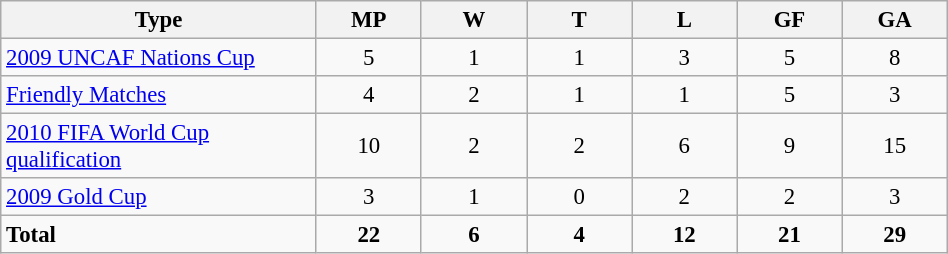<table class="wikitable" width=50% style="font-size: 95%">
<tr>
<th width=15%>Type</th>
<th width=5%>MP</th>
<th width=5%>W</th>
<th width=5%>T</th>
<th width=5%>L</th>
<th width=5%>GF</th>
<th width=5%>GA</th>
</tr>
<tr>
<td><a href='#'>2009 UNCAF Nations Cup</a></td>
<td align=center>5</td>
<td align=center>1</td>
<td align=center>1</td>
<td align=center>3</td>
<td align=center>5</td>
<td align=center>8</td>
</tr>
<tr>
<td><a href='#'>Friendly Matches</a></td>
<td align=center>4</td>
<td align=center>2</td>
<td align=center>1</td>
<td align=center>1</td>
<td align=center>5</td>
<td align=center>3</td>
</tr>
<tr>
<td><a href='#'>2010 FIFA World Cup qualification</a></td>
<td align=center>10</td>
<td align=center>2</td>
<td align=center>2</td>
<td align=center>6</td>
<td align=center>9</td>
<td align=center>15</td>
</tr>
<tr>
<td><a href='#'>2009 Gold Cup</a></td>
<td align=center>3</td>
<td align=center>1</td>
<td align=center>0</td>
<td align=center>2</td>
<td align=center>2</td>
<td align=center>3</td>
</tr>
<tr>
<td><strong>Total</strong></td>
<td align=center><strong>22</strong></td>
<td align=center><strong>6</strong></td>
<td align=center><strong>4</strong></td>
<td align=center><strong>12</strong></td>
<td align=center><strong>21</strong></td>
<td align=center><strong>29</strong></td>
</tr>
</table>
